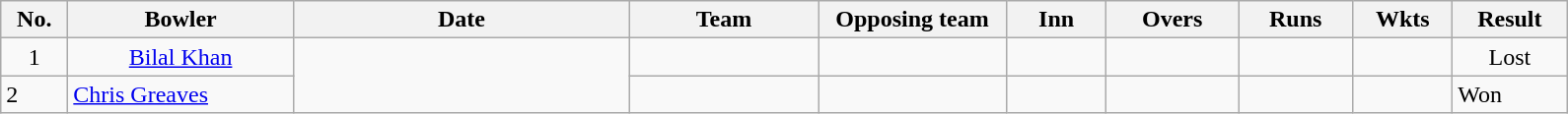<table class="wikitable sortable" style="font-size: 100%">
<tr align=center>
<th scope="col" width="38">No.</th>
<th scope="col" width="145">Bowler</th>
<th scope="col" width="220">Date</th>
<th scope="col" width="120">Team</th>
<th scope="col" width="120">Opposing team</th>
<th scope="col" width="60">Inn</th>
<th scope="col" width="82">Overs</th>
<th scope="col" width="70">Runs</th>
<th scope="col" width="60">Wkts</th>
<th scope="col" width="70">Result</th>
</tr>
<tr align="center">
<td scope="row">1</td>
<td><a href='#'>Bilal Khan</a></td>
<td rowspan="2"></td>
<td></td>
<td></td>
<td></td>
<td></td>
<td></td>
<td></td>
<td>Lost</td>
</tr>
<tr>
<td scope="row">2</td>
<td><a href='#'>Chris Greaves</a></td>
<td></td>
<td></td>
<td></td>
<td></td>
<td></td>
<td></td>
<td>Won</td>
</tr>
</table>
